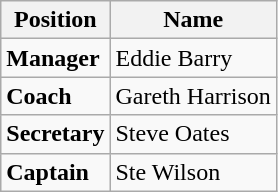<table class="wikitable" style="text-align: left">
<tr>
<th>Position</th>
<th>Name</th>
</tr>
<tr>
<td><strong>Manager</strong></td>
<td>Eddie Barry</td>
</tr>
<tr>
<td><strong>Coach</strong></td>
<td>Gareth Harrison</td>
</tr>
<tr>
<td><strong>Secretary</strong></td>
<td>Steve Oates</td>
</tr>
<tr>
<td><strong>Captain</strong></td>
<td>Ste Wilson</td>
</tr>
</table>
